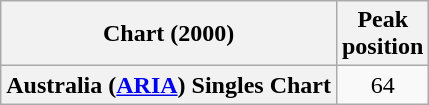<table class="wikitable sortable plainrowheaders" style="text-align:center">
<tr>
<th scope="col">Chart (2000)</th>
<th scope="col">Peak<br>position</th>
</tr>
<tr>
<th scope="row">Australia (<a href='#'>ARIA</a>) Singles Chart</th>
<td>64</td>
</tr>
</table>
